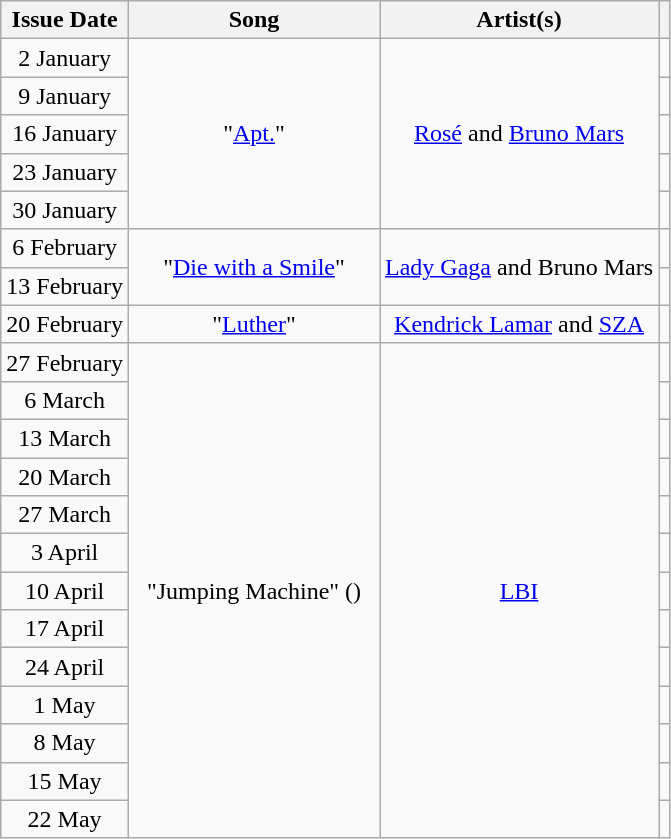<table class="wikitable" style="text-align: center">
<tr>
<th style="text-align: center">Issue Date</th>
<th style="text-align: center; width:10em">Song</th>
<th style="text-align: center">Artist(s)</th>
<th style="text-align: center"></th>
</tr>
<tr>
<td>2 January</td>
<td rowspan="5">"<a href='#'>Apt.</a>"</td>
<td rowspan="5"><a href='#'>Rosé</a> and <a href='#'>Bruno Mars</a></td>
<td></td>
</tr>
<tr>
<td>9 January</td>
<td></td>
</tr>
<tr>
<td>16 January</td>
<td></td>
</tr>
<tr>
<td>23 January</td>
<td></td>
</tr>
<tr>
<td>30 January</td>
<td></td>
</tr>
<tr>
<td>6 February</td>
<td rowspan="2">"<a href='#'>Die with a Smile</a>"</td>
<td rowspan="2"><a href='#'>Lady Gaga</a> and Bruno Mars</td>
<td></td>
</tr>
<tr>
<td>13 February</td>
<td></td>
</tr>
<tr>
<td>20 February</td>
<td>"<a href='#'>Luther</a>"</td>
<td><a href='#'>Kendrick Lamar</a> and <a href='#'>SZA</a></td>
<td></td>
</tr>
<tr>
<td>27 February</td>
<td rowspan="13">"Jumping Machine" ()</td>
<td rowspan="13"><a href='#'>LBI</a></td>
<td></td>
</tr>
<tr>
<td>6 March</td>
<td></td>
</tr>
<tr>
<td>13 March</td>
<td></td>
</tr>
<tr>
<td>20 March</td>
<td></td>
</tr>
<tr>
<td>27 March</td>
<td></td>
</tr>
<tr>
<td>3 April</td>
<td></td>
</tr>
<tr>
<td>10 April</td>
<td></td>
</tr>
<tr>
<td>17 April</td>
<td></td>
</tr>
<tr>
<td>24 April</td>
<td></td>
</tr>
<tr>
<td>1 May</td>
<td></td>
</tr>
<tr>
<td>8 May</td>
<td></td>
</tr>
<tr>
<td>15 May</td>
<td></td>
</tr>
<tr>
<td>22 May</td>
<td></td>
</tr>
</table>
